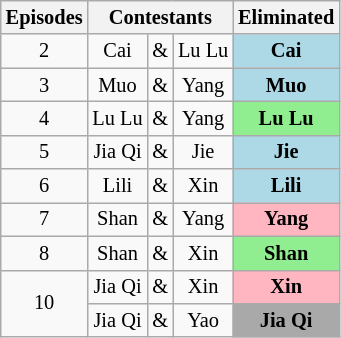<table class="wikitable" style="text-align:center; font-size:85%;">
<tr>
<th>Episodes</th>
<th colspan="3">Contestants</th>
<th>Eliminated</th>
</tr>
<tr>
<td>2</td>
<td>Cai</td>
<td>&</td>
<td>Lu Lu</td>
<td style="background:lightblue;"><strong>Cai</strong></td>
</tr>
<tr>
<td>3</td>
<td>Muo</td>
<td>&</td>
<td>Yang</td>
<td style="background:lightblue;"><strong>Muo</strong></td>
</tr>
<tr>
<td>4</td>
<td>Lu Lu</td>
<td>&</td>
<td>Yang</td>
<td style="background:lightgreen;"><strong>Lu Lu</strong></td>
</tr>
<tr>
<td>5</td>
<td>Jia Qi</td>
<td>&</td>
<td>Jie</td>
<td style="background:lightblue;"><strong>Jie</strong></td>
</tr>
<tr>
<td>6</td>
<td>Lili</td>
<td>&</td>
<td>Xin</td>
<td style="background:lightblue;"><strong>Lili</strong></td>
</tr>
<tr>
<td>7</td>
<td>Shan</td>
<td>&</td>
<td>Yang</td>
<td style="background:lightpink;"><strong>Yang</strong></td>
</tr>
<tr>
<td>8</td>
<td>Shan</td>
<td>&</td>
<td>Xin</td>
<td style="background:lightgreen;"><strong>Shan</strong></td>
</tr>
<tr>
<td rowspan="2">10</td>
<td>Jia Qi</td>
<td>&</td>
<td>Xin</td>
<td style="background:lightpink;"><strong>Xin</strong></td>
</tr>
<tr>
<td>Jia Qi</td>
<td>&</td>
<td>Yao</td>
<td style="background:darkgrey;"><strong>Jia Qi</strong></td>
</tr>
</table>
